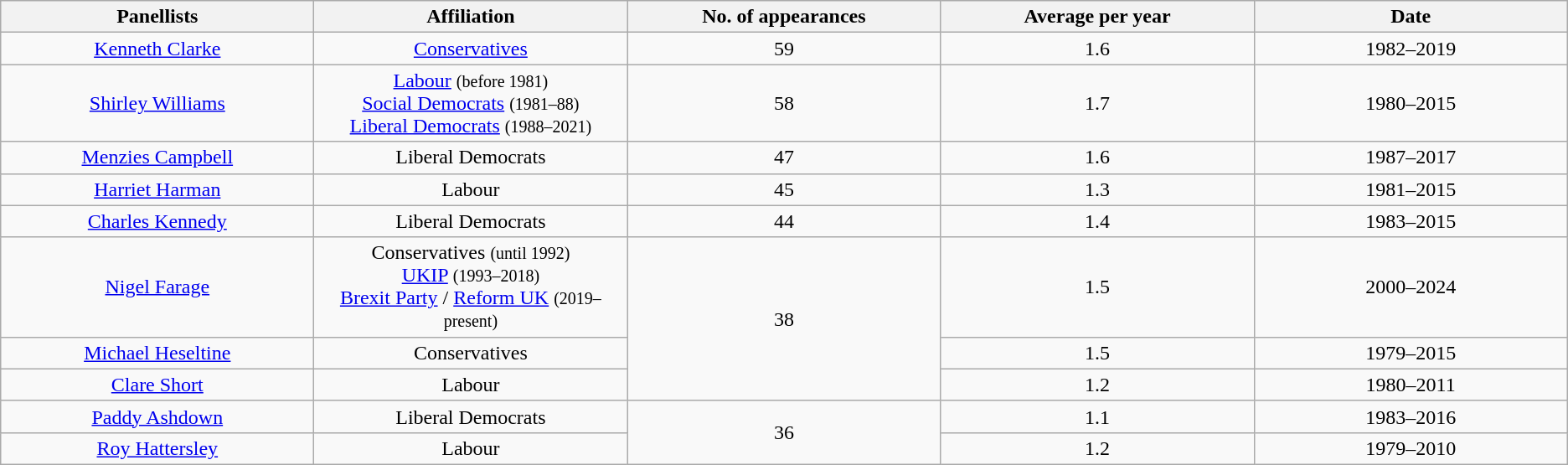<table class="wikitable" style="text-align:center;">
<tr>
<th style="width:13%;">Panellists</th>
<th style="width:13%;">Affiliation</th>
<th style="width:13%;">No. of appearances</th>
<th style="width:13%;">Average per year</th>
<th style="width:13%;">Date</th>
</tr>
<tr>
<td><a href='#'>Kenneth Clarke</a></td>
<td><a href='#'>Conservatives</a></td>
<td>59 </td>
<td>1.6</td>
<td>1982–2019</td>
</tr>
<tr>
<td><a href='#'>Shirley Williams</a></td>
<td><a href='#'>Labour</a> <small>(before 1981)</small><br><a href='#'>Social Democrats</a> <small>(1981–88)</small><br><a href='#'>Liberal Democrats</a> <small>(1988–2021)</small></td>
<td>58</td>
<td>1.7</td>
<td>1980–2015</td>
</tr>
<tr>
<td><a href='#'>Menzies Campbell</a></td>
<td>Liberal Democrats</td>
<td>47</td>
<td>1.6</td>
<td>1987–2017</td>
</tr>
<tr>
<td><a href='#'>Harriet Harman</a></td>
<td>Labour</td>
<td>45</td>
<td>1.3</td>
<td>1981–2015</td>
</tr>
<tr>
<td><a href='#'>Charles Kennedy</a></td>
<td>Liberal Democrats</td>
<td>44</td>
<td>1.4</td>
<td>1983–2015</td>
</tr>
<tr>
<td><a href='#'>Nigel Farage</a> </td>
<td>Conservatives <small>(until 1992)</small><br><a href='#'>UKIP</a> <small>(1993–2018)</small><br><a href='#'>Brexit Party</a> / <a href='#'>Reform UK</a> <small>(2019–present)</small></td>
<td rowspan=3>38</td>
<td>1.5</td>
<td>2000–2024</td>
</tr>
<tr>
<td><a href='#'>Michael Heseltine</a></td>
<td>Conservatives</td>
<td>1.5</td>
<td>1979–2015</td>
</tr>
<tr>
<td><a href='#'>Clare Short</a></td>
<td>Labour</td>
<td>1.2</td>
<td>1980–2011</td>
</tr>
<tr>
<td><a href='#'>Paddy Ashdown</a></td>
<td>Liberal Democrats</td>
<td rowspan=2>36</td>
<td>1.1</td>
<td>1983–2016</td>
</tr>
<tr>
<td><a href='#'>Roy Hattersley</a></td>
<td>Labour</td>
<td>1.2</td>
<td>1979–2010</td>
</tr>
</table>
